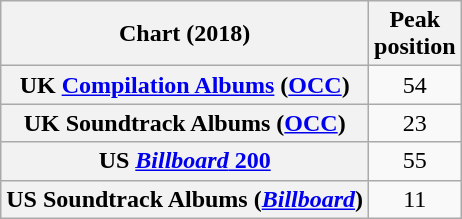<table class="wikitable sortable plainrowheaders" style="text-align:center">
<tr>
<th scope="col">Chart (2018)</th>
<th scope="col">Peak<br>position</th>
</tr>
<tr>
<th scope="row">UK <a href='#'>Compilation Albums</a> (<a href='#'>OCC</a>)</th>
<td>54</td>
</tr>
<tr>
<th scope="row">UK Soundtrack Albums (<a href='#'>OCC</a>)</th>
<td>23</td>
</tr>
<tr>
<th scope="row">US <a href='#'><em>Billboard</em> 200</a></th>
<td>55</td>
</tr>
<tr>
<th scope="row">US Soundtrack Albums (<a href='#'><em>Billboard</em></a>)</th>
<td>11</td>
</tr>
</table>
